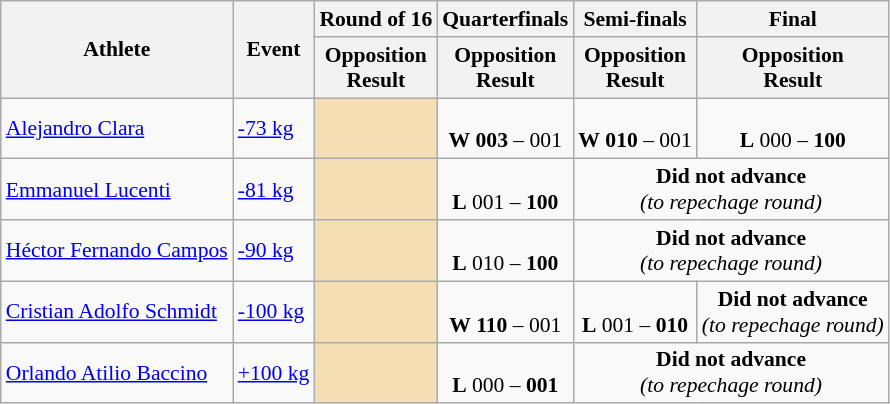<table class="wikitable" style="font-size:90%">
<tr>
<th rowspan="2">Athlete</th>
<th rowspan="2">Event</th>
<th>Round of 16</th>
<th>Quarterfinals</th>
<th>Semi-finals</th>
<th>Final</th>
</tr>
<tr>
<th>Opposition<br>Result</th>
<th>Opposition<br>Result</th>
<th>Opposition<br>Result</th>
<th>Opposition<br>Result</th>
</tr>
<tr>
<td><a href='#'>Alejandro Clara</a></td>
<td><a href='#'>-73 kg</a></td>
<td align="center" bgcolor=wheat></td>
<td align=center><br><strong>W</strong> <strong>003</strong> – 001</td>
<td align=center><br><strong>W</strong> <strong>010</strong> – 001</td>
<td align=center><br><strong>L</strong> 000 – <strong>100</strong><br></td>
</tr>
<tr>
<td><a href='#'>Emmanuel Lucenti</a></td>
<td><a href='#'>-81 kg</a></td>
<td align="center" bgcolor=wheat></td>
<td align=center><br><strong>L</strong> 001 – <strong>100</strong></td>
<td align=center colspan=2><strong>Did not advance</strong><br><em>(to repechage round)</em></td>
</tr>
<tr>
<td><a href='#'>Héctor Fernando Campos</a></td>
<td><a href='#'>-90 kg</a></td>
<td align="center" bgcolor=wheat></td>
<td align=center><br><strong>L</strong> 010 – <strong>100</strong></td>
<td align=center colspan=2><strong>Did not advance</strong><br><em>(to repechage round)</em></td>
</tr>
<tr>
<td><a href='#'>Cristian Adolfo Schmidt</a></td>
<td><a href='#'>-100 kg</a></td>
<td align="center" bgcolor=wheat></td>
<td align=center><br><strong>W</strong> <strong>110</strong> – 001</td>
<td align=center><br><strong>L</strong> 001 – <strong>010</strong></td>
<td align=center colspan=2><strong>Did not advance</strong><br><em>(to repechage round)</em></td>
</tr>
<tr>
<td><a href='#'>Orlando Atilio Baccino</a></td>
<td><a href='#'>+100 kg</a></td>
<td align="center" bgcolor=wheat></td>
<td align=center><br><strong>L</strong> 000 – <strong>001</strong></td>
<td align=center colspan=2><strong>Did not advance</strong><br><em>(to repechage round)</em></td>
</tr>
</table>
